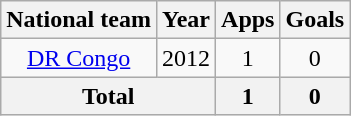<table class="wikitable" style="text-align:center">
<tr>
<th>National team</th>
<th>Year</th>
<th>Apps</th>
<th>Goals</th>
</tr>
<tr>
<td><a href='#'>DR Congo</a></td>
<td>2012</td>
<td>1</td>
<td>0</td>
</tr>
<tr>
<th colspan=2>Total</th>
<th>1</th>
<th>0</th>
</tr>
</table>
